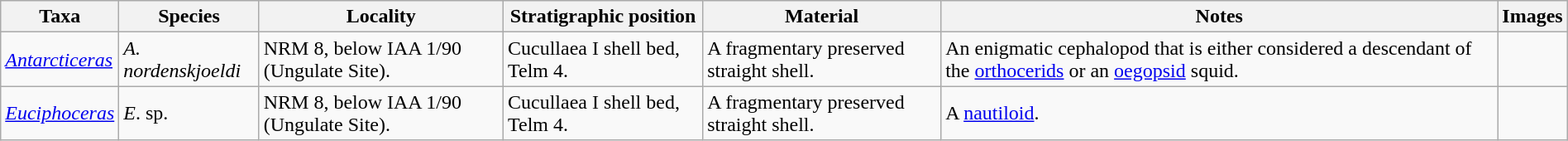<table class="wikitable sortable" align="center" width="100%">
<tr>
<th>Taxa</th>
<th>Species</th>
<th>Locality</th>
<th>Stratigraphic position</th>
<th>Material</th>
<th>Notes</th>
<th>Images</th>
</tr>
<tr>
<td><em><a href='#'>Antarcticeras</a></em></td>
<td><em>A. nordenskjoeldi</em></td>
<td>NRM 8, below IAA 1/90 (Ungulate Site).</td>
<td>Cucullaea I shell bed, Telm 4.</td>
<td>A fragmentary preserved straight shell.</td>
<td>An enigmatic cephalopod that is either considered a descendant of the <a href='#'>orthocerids</a> or an <a href='#'>oegopsid</a> squid.</td>
<td></td>
</tr>
<tr>
<td><em><a href='#'>Euciphoceras</a></em></td>
<td><em>E</em>. sp.</td>
<td>NRM 8, below IAA 1/90 (Ungulate Site).</td>
<td>Cucullaea I shell bed, Telm 4.</td>
<td>A fragmentary preserved straight shell.</td>
<td>A <a href='#'>nautiloid</a>.</td>
<td></td>
</tr>
</table>
